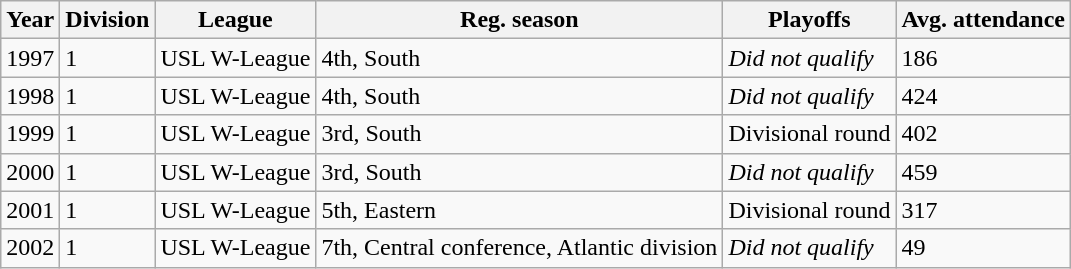<table class="wikitable">
<tr>
<th>Year</th>
<th>Division</th>
<th>League</th>
<th>Reg. season</th>
<th>Playoffs</th>
<th>Avg. attendance</th>
</tr>
<tr>
<td>1997</td>
<td>1</td>
<td>USL W-League</td>
<td>4th, South</td>
<td><em>Did not qualify</em></td>
<td>186</td>
</tr>
<tr>
<td>1998</td>
<td>1</td>
<td>USL W-League</td>
<td>4th, South</td>
<td><em>Did not qualify</em></td>
<td>424</td>
</tr>
<tr>
<td>1999</td>
<td>1</td>
<td>USL W-League</td>
<td>3rd, South</td>
<td>Divisional round</td>
<td>402</td>
</tr>
<tr>
<td>2000</td>
<td>1</td>
<td>USL W-League</td>
<td>3rd, South</td>
<td><em>Did not qualify</em></td>
<td>459</td>
</tr>
<tr>
<td>2001</td>
<td>1</td>
<td>USL W-League</td>
<td>5th, Eastern</td>
<td>Divisional round</td>
<td>317</td>
</tr>
<tr>
<td>2002</td>
<td>1</td>
<td>USL W-League</td>
<td>7th, Central conference, Atlantic division</td>
<td><em>Did not qualify</em></td>
<td>49</td>
</tr>
</table>
